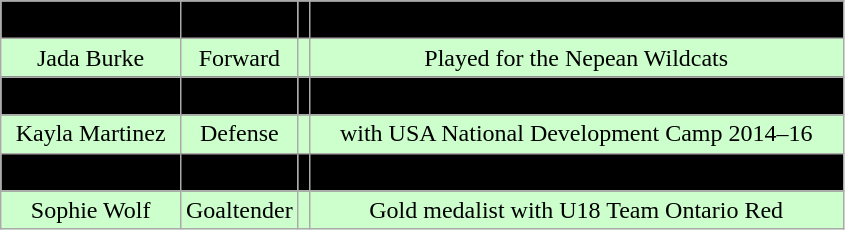<table class="wikitable">
<tr align="center" bgcolor=" ">
<td>Annika Asplundh</td>
<td>Goaltender</td>
<td></td>
<td>Former Netminder with New Jersey Colonials</td>
</tr>
<tr align="center" bgcolor="#ccffcc">
<td>Jada Burke</td>
<td>Forward</td>
<td></td>
<td>Played for the Nepean Wildcats</td>
</tr>
<tr align="center" bgcolor=" ">
<td>Taylor Kirwan</td>
<td>Defense</td>
<td></td>
<td>Represented Canada at the U18 World Championships</td>
</tr>
<tr align="center" bgcolor="#ccffcc  ">
<td>Kayla Martinez</td>
<td>Defense</td>
<td></td>
<td>with USA National Development Camp 2014–16</td>
</tr>
<tr align="center" bgcolor=" ">
<td>Maddison Stitt</td>
<td>Defense</td>
<td></td>
<td>Defender for Ottawa Lady Senators</td>
</tr>
<tr align="center" bgcolor="#ccffcc  ">
<td>Sophie Wolf</td>
<td>Goaltender</td>
<td></td>
<td>Gold medalist with U18 Team Ontario Red</td>
</tr>
</table>
